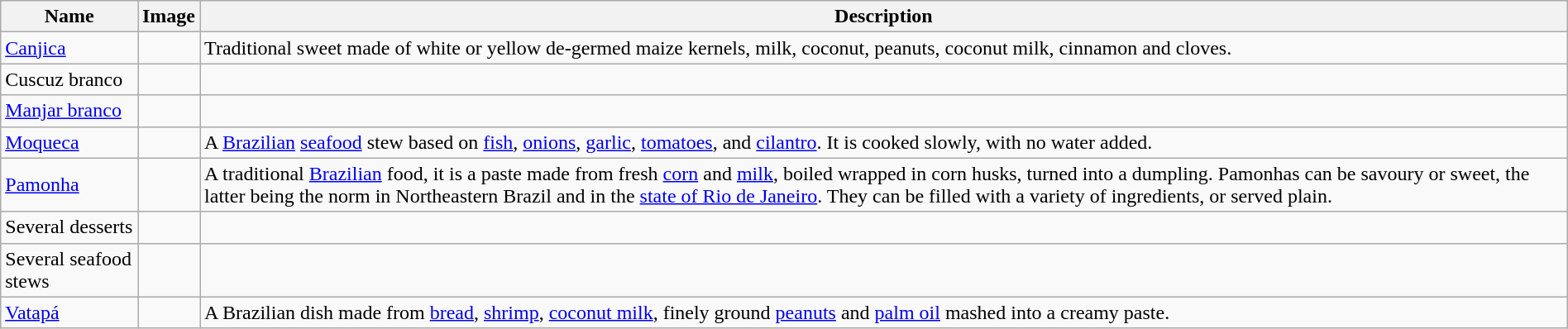<table class="wikitable sortable" width="100%">
<tr>
<th>Name</th>
<th class="unsortable">Image</th>
<th>Description</th>
</tr>
<tr>
<td><a href='#'>Canjica</a></td>
<td></td>
<td>Traditional sweet made of white or yellow de-germed maize kernels, milk, coconut, peanuts, coconut milk, cinnamon and cloves.</td>
</tr>
<tr>
<td>Cuscuz branco</td>
<td></td>
<td></td>
</tr>
<tr>
<td><a href='#'>Manjar branco</a></td>
<td></td>
<td></td>
</tr>
<tr>
<td><a href='#'>Moqueca</a></td>
<td></td>
<td>A <a href='#'>Brazilian</a> <a href='#'>seafood</a> stew based on <a href='#'>fish</a>, <a href='#'>onions</a>, <a href='#'>garlic</a>, <a href='#'>tomatoes</a>, and <a href='#'>cilantro</a>. It is cooked slowly, with no water added.</td>
</tr>
<tr>
<td><a href='#'>Pamonha</a></td>
<td></td>
<td>A traditional <a href='#'>Brazilian</a> food, it is a paste made from fresh <a href='#'>corn</a> and <a href='#'>milk</a>, boiled wrapped in corn husks, turned into a dumpling. Pamonhas can be savoury or sweet, the latter being the norm in Northeastern Brazil and in the <a href='#'>state of Rio de Janeiro</a>. They can be filled with a variety of ingredients, or served plain.</td>
</tr>
<tr>
<td>Several desserts</td>
<td></td>
<td></td>
</tr>
<tr>
<td>Several seafood stews</td>
<td></td>
<td></td>
</tr>
<tr>
<td><a href='#'>Vatapá</a></td>
<td></td>
<td>A Brazilian dish made from <a href='#'>bread</a>, <a href='#'>shrimp</a>, <a href='#'>coconut milk</a>, finely ground <a href='#'>peanuts</a> and <a href='#'>palm oil</a> mashed into a creamy paste.</td>
</tr>
</table>
